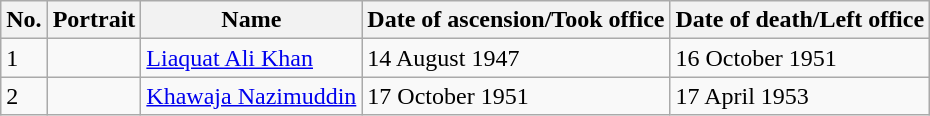<table class="wikitable">
<tr>
<th>No.</th>
<th>Portrait</th>
<th>Name</th>
<th>Date of ascension/Took office</th>
<th>Date of death/Left office</th>
</tr>
<tr>
<td>1</td>
<td></td>
<td><a href='#'>Liaquat Ali Khan</a></td>
<td>14 August 1947</td>
<td>16 October 1951</td>
</tr>
<tr>
<td>2</td>
<td></td>
<td><a href='#'>Khawaja Nazimuddin</a></td>
<td>17 October 1951</td>
<td>17 April 1953</td>
</tr>
</table>
